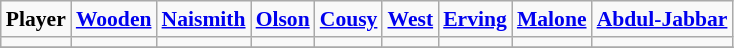<table class="wikitable" style="white-space:nowrap; font-size:90%;">
<tr>
<td><strong>Player</strong></td>
<td><strong><a href='#'>Wooden</a></strong></td>
<td><strong><a href='#'>Naismith</a></strong></td>
<td><a href='#'><strong>Olson</strong></a></td>
<td><strong><a href='#'>Cousy</a></strong></td>
<td><a href='#'><strong>West</strong></a></td>
<td><strong><a href='#'>Erving</a></strong></td>
<td><strong><a href='#'>Malone</a></strong></td>
<td><strong><a href='#'>Abdul-Jabbar</a></strong></td>
</tr>
<tr>
<td></td>
<td></td>
<td></td>
<td></td>
<td></td>
<td></td>
<td></td>
<td></td>
<td></td>
</tr>
<tr>
</tr>
</table>
